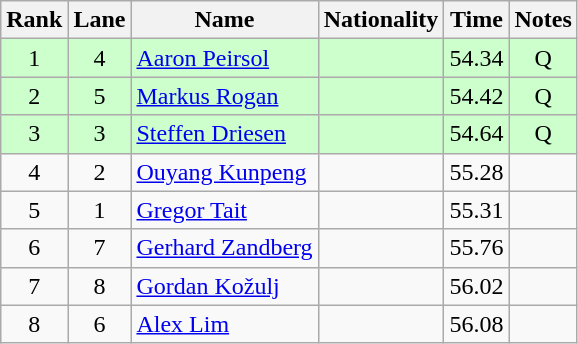<table class="wikitable sortable" style="text-align:center">
<tr>
<th>Rank</th>
<th>Lane</th>
<th>Name</th>
<th>Nationality</th>
<th>Time</th>
<th>Notes</th>
</tr>
<tr bgcolor=#ccffcc>
<td>1</td>
<td>4</td>
<td align=left><a href='#'>Aaron Peirsol</a></td>
<td align=left></td>
<td>54.34</td>
<td>Q</td>
</tr>
<tr bgcolor=#ccffcc>
<td>2</td>
<td>5</td>
<td align=left><a href='#'>Markus Rogan</a></td>
<td align=left></td>
<td>54.42</td>
<td>Q</td>
</tr>
<tr bgcolor=#ccffcc>
<td>3</td>
<td>3</td>
<td align=left><a href='#'>Steffen Driesen</a></td>
<td align=left></td>
<td>54.64</td>
<td>Q</td>
</tr>
<tr>
<td>4</td>
<td>2</td>
<td align=left><a href='#'>Ouyang Kunpeng</a></td>
<td align=left></td>
<td>55.28</td>
<td></td>
</tr>
<tr>
<td>5</td>
<td>1</td>
<td align=left><a href='#'>Gregor Tait</a></td>
<td align=left></td>
<td>55.31</td>
<td></td>
</tr>
<tr>
<td>6</td>
<td>7</td>
<td align=left><a href='#'>Gerhard Zandberg</a></td>
<td align=left></td>
<td>55.76</td>
<td></td>
</tr>
<tr>
<td>7</td>
<td>8</td>
<td align=left><a href='#'>Gordan Kožulj</a></td>
<td align=left></td>
<td>56.02</td>
<td></td>
</tr>
<tr>
<td>8</td>
<td>6</td>
<td align=left><a href='#'>Alex Lim</a></td>
<td align=left></td>
<td>56.08</td>
<td></td>
</tr>
</table>
